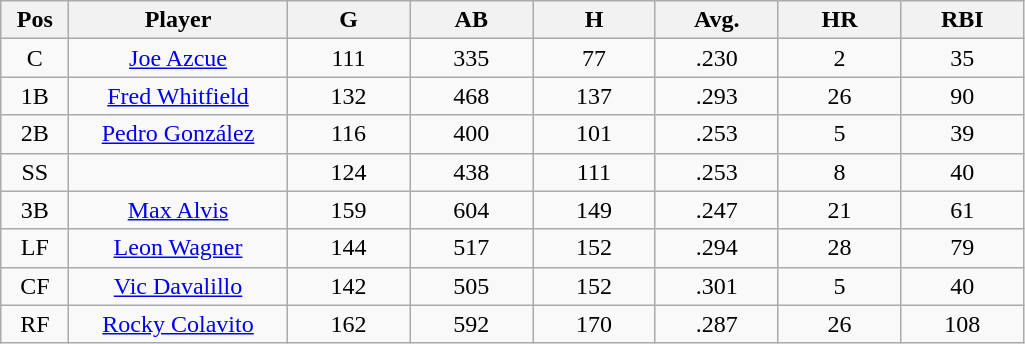<table class="wikitable sortable">
<tr>
<th bgcolor="#DDDDFF" width="5%">Pos</th>
<th bgcolor="#DDDDFF" width="16%">Player</th>
<th bgcolor="#DDDDFF" width="9%">G</th>
<th bgcolor="#DDDDFF" width="9%">AB</th>
<th bgcolor="#DDDDFF" width="9%">H</th>
<th bgcolor="#DDDDFF" width="9%">Avg.</th>
<th bgcolor="#DDDDFF" width="9%">HR</th>
<th bgcolor="#DDDDFF" width="9%">RBI</th>
</tr>
<tr align="center">
<td>C</td>
<td><a href='#'>Joe Azcue</a></td>
<td>111</td>
<td>335</td>
<td>77</td>
<td>.230</td>
<td>2</td>
<td>35</td>
</tr>
<tr align="center">
<td>1B</td>
<td><a href='#'>Fred Whitfield</a></td>
<td>132</td>
<td>468</td>
<td>137</td>
<td>.293</td>
<td>26</td>
<td>90</td>
</tr>
<tr align="center">
<td>2B</td>
<td><a href='#'>Pedro González</a></td>
<td>116</td>
<td>400</td>
<td>101</td>
<td>.253</td>
<td>5</td>
<td>39</td>
</tr>
<tr align="center">
<td>SS</td>
<td></td>
<td>124</td>
<td>438</td>
<td>111</td>
<td>.253</td>
<td>8</td>
<td>40</td>
</tr>
<tr align="center">
<td>3B</td>
<td><a href='#'>Max Alvis</a></td>
<td>159</td>
<td>604</td>
<td>149</td>
<td>.247</td>
<td>21</td>
<td>61</td>
</tr>
<tr align="center">
<td>LF</td>
<td><a href='#'>Leon Wagner</a></td>
<td>144</td>
<td>517</td>
<td>152</td>
<td>.294</td>
<td>28</td>
<td>79</td>
</tr>
<tr align="center">
<td>CF</td>
<td><a href='#'>Vic Davalillo</a></td>
<td>142</td>
<td>505</td>
<td>152</td>
<td>.301</td>
<td>5</td>
<td>40</td>
</tr>
<tr align="center">
<td>RF</td>
<td><a href='#'>Rocky Colavito</a></td>
<td>162</td>
<td>592</td>
<td>170</td>
<td>.287</td>
<td>26</td>
<td>108</td>
</tr>
</table>
